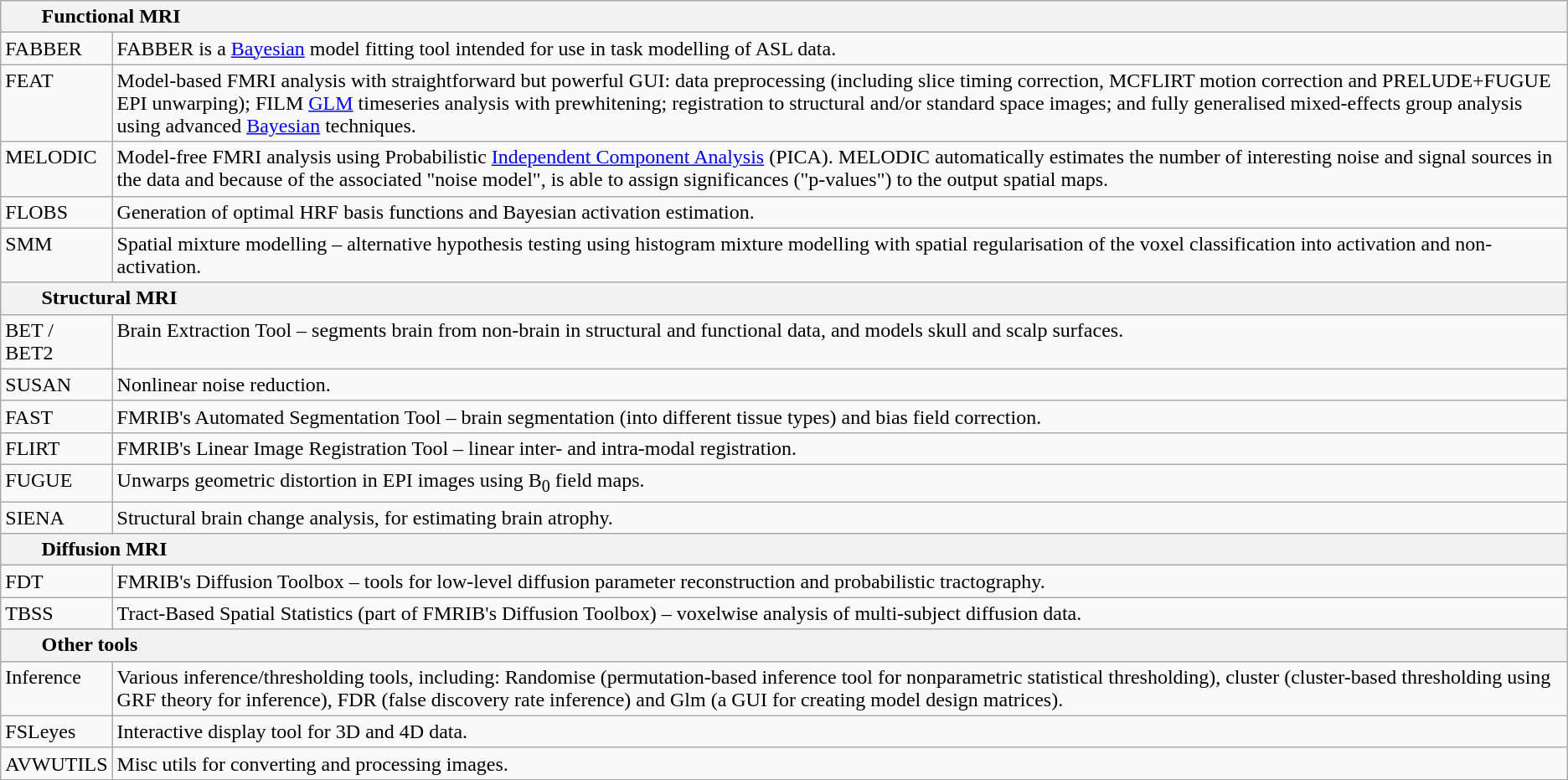<table class="wikitable">
<tr>
<th colspan=2 style="text-align:left; padding-left:2em">Functional MRI</th>
</tr>
<tr>
<td>FABBER</td>
<td>FABBER is a <a href='#'>Bayesian</a> model fitting tool intended for use in task modelling of ASL data.</td>
</tr>
<tr VALIGN=TOP>
<td>FEAT</td>
<td>Model-based FMRI analysis with straightforward but powerful GUI: data preprocessing (including slice timing correction, MCFLIRT motion correction and PRELUDE+FUGUE EPI unwarping); FILM <a href='#'>GLM</a> timeseries analysis with prewhitening; registration to structural and/or standard space images; and fully generalised mixed-effects group analysis using advanced <a href='#'>Bayesian</a> techniques.</td>
</tr>
<tr VALIGN=TOP>
<td>MELODIC</td>
<td>Model-free FMRI analysis using Probabilistic <a href='#'>Independent Component Analysis</a> (PICA). MELODIC automatically estimates the number of interesting noise and signal sources in the data and because of the associated "noise model", is able to assign significances ("p-values") to the output spatial maps.</td>
</tr>
<tr VALIGN=TOP>
<td>FLOBS</td>
<td>Generation of optimal HRF basis functions and Bayesian activation estimation.</td>
</tr>
<tr VALIGN=TOP>
<td>SMM</td>
<td>Spatial mixture modelling – alternative hypothesis testing using histogram mixture modelling with spatial regularisation of the voxel classification into activation and non-activation.</td>
</tr>
<tr>
<th colspan=2 style="text-align:left; padding-left:2em">Structural MRI</th>
</tr>
<tr VALIGN=TOP>
<td>BET /<br>BET2</td>
<td>Brain Extraction Tool – segments brain from non-brain in structural and functional data, and models skull and scalp surfaces.</td>
</tr>
<tr VALIGN=TOP>
<td>SUSAN</td>
<td>Nonlinear noise reduction.</td>
</tr>
<tr VALIGN=TOP>
<td>FAST</td>
<td>FMRIB's Automated Segmentation Tool – brain segmentation (into different tissue types) and bias field correction.</td>
</tr>
<tr VALIGN=TOP>
<td>FLIRT</td>
<td>FMRIB's Linear Image Registration Tool – linear inter- and intra-modal registration.</td>
</tr>
<tr VALIGN=TOP>
<td>FUGUE</td>
<td>Unwarps geometric distortion in EPI images using B<sub>0</sub> field maps.</td>
</tr>
<tr VALIGN=TOP>
<td>SIENA</td>
<td>Structural brain change analysis, for estimating brain atrophy.</td>
</tr>
<tr>
<th colspan=2 style="text-align:left; padding-left:2em">Diffusion MRI</th>
</tr>
<tr VALIGN=TOP>
<td>FDT</td>
<td>FMRIB's Diffusion Toolbox – tools for low-level diffusion parameter reconstruction and probabilistic tractography.</td>
</tr>
<tr VALIGN=TOP>
<td>TBSS</td>
<td>Tract-Based Spatial Statistics (part of FMRIB's Diffusion Toolbox) – voxelwise analysis of multi-subject diffusion data.</td>
</tr>
<tr>
<th colspan=2 style="text-align:left; padding-left:2em">Other tools</th>
</tr>
<tr VALIGN=TOP>
<td>Inference</td>
<td>Various inference/thresholding tools, including: Randomise (permutation-based inference tool for nonparametric statistical thresholding), cluster (cluster-based thresholding using GRF theory for inference), FDR (false discovery rate inference) and Glm (a GUI for creating model design matrices).</td>
</tr>
<tr VALIGN=TOP>
<td>FSLeyes</td>
<td>Interactive display tool for 3D and 4D data.</td>
</tr>
<tr VALIGN=TOP>
<td>AVWUTILS</td>
<td>Misc utils for converting and processing images.</td>
</tr>
</table>
